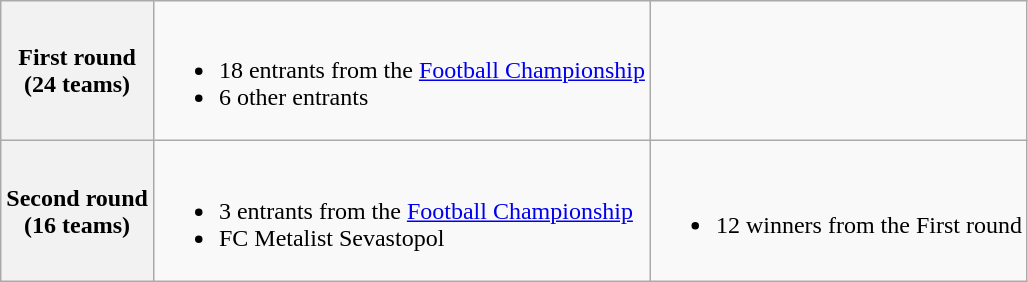<table class="wikitable">
<tr>
<th colspan=2>First round<br> (24  teams)</th>
<td><br><ul><li>18 entrants from the <a href='#'>Football Championship</a></li><li>6 other entrants</li></ul></td>
<td></td>
</tr>
<tr>
<th colspan=2>Second round<br> (16  teams)</th>
<td><br><ul><li>3 entrants from the <a href='#'>Football Championship</a></li><li>FC Metalist Sevastopol</li></ul></td>
<td><br><ul><li>12 winners from the First round</li></ul></td>
</tr>
</table>
